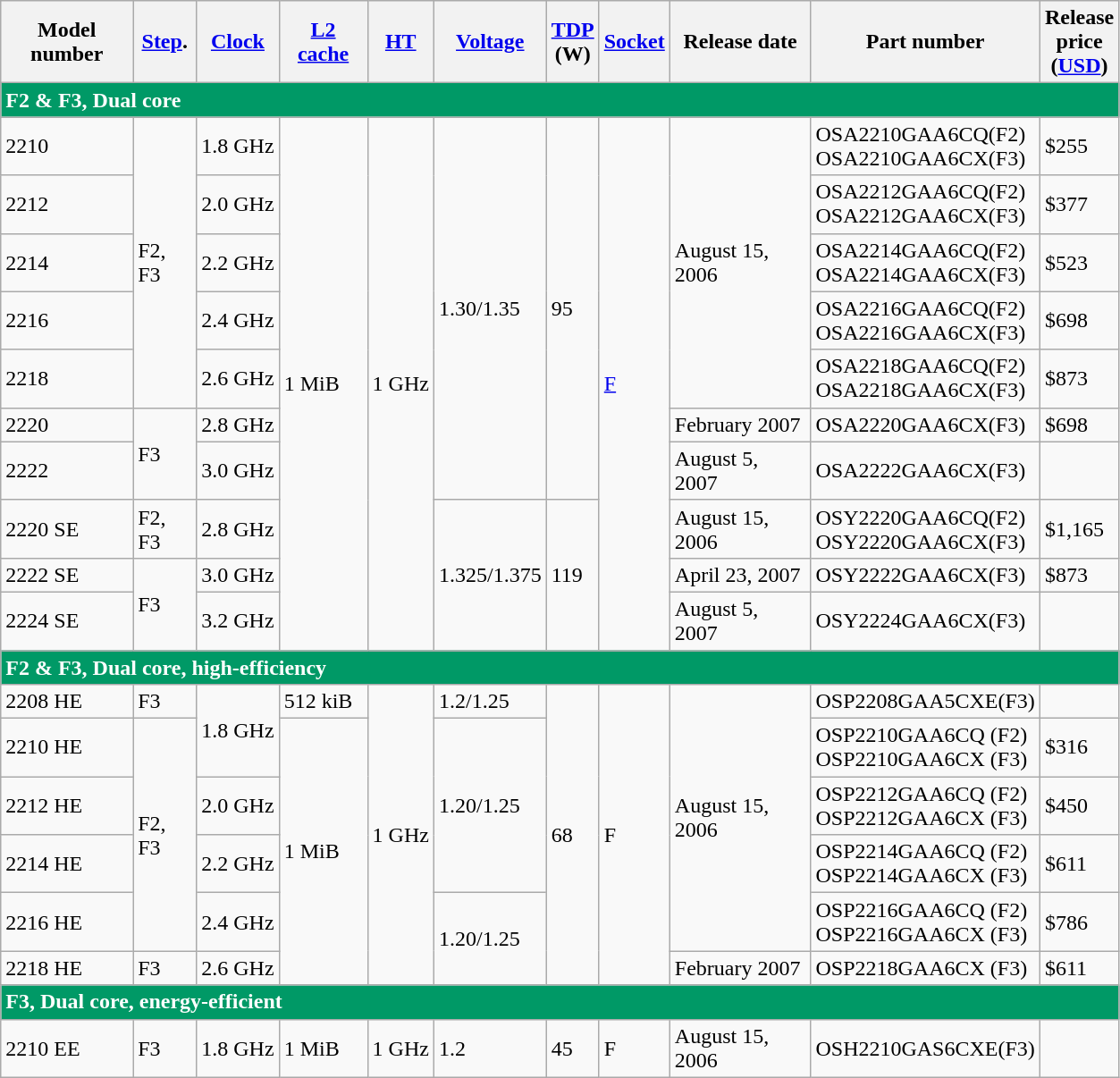<table style="width:835px; px;" class="wikitable">
<tr>
<th>Model number</th>
<th><a href='#'>Step</a>.</th>
<th><a href='#'>Clock</a></th>
<th><a href='#'>L2 cache</a></th>
<th><a href='#'>HT</a></th>
<th><a href='#'>Voltage</a></th>
<th><a href='#'>TDP</a><br>(W)</th>
<th><a href='#'>Socket</a></th>
<th>Release date</th>
<th>Part number</th>
<th>Release<br>price<br>(<a href='#'>USD</a>)</th>
</tr>
<tr>
<td colspan="12" style="text-align:left; background:#096; color:white;"><strong>F2 & F3, Dual core</strong></td>
</tr>
<tr>
<td>2210</td>
<td rowspan="5">F2, F3</td>
<td>1.8 GHz</td>
<td rowspan="10">1 MiB<br></td>
<td rowspan="10">1 GHz</td>
<td rowspan="7">1.30/1.35</td>
<td rowspan="7">95</td>
<td rowspan="10"><a href='#'>F</a></td>
<td rowspan="5">August 15, 2006</td>
<td>OSA2210GAA6CQ(F2)<br>OSA2210GAA6CX(F3)</td>
<td>$255</td>
</tr>
<tr>
<td>2212</td>
<td>2.0 GHz</td>
<td>OSA2212GAA6CQ(F2)<br>OSA2212GAA6CX(F3)</td>
<td>$377</td>
</tr>
<tr>
<td>2214</td>
<td>2.2 GHz</td>
<td>OSA2214GAA6CQ(F2)<br>OSA2214GAA6CX(F3)</td>
<td>$523</td>
</tr>
<tr>
<td>2216</td>
<td>2.4 GHz</td>
<td>OSA2216GAA6CQ(F2)<br>OSA2216GAA6CX(F3)</td>
<td>$698</td>
</tr>
<tr>
<td>2218</td>
<td>2.6 GHz</td>
<td>OSA2218GAA6CQ(F2)<br>OSA2218GAA6CX(F3)</td>
<td>$873</td>
</tr>
<tr>
<td>2220</td>
<td rowspan="2">F3</td>
<td>2.8 GHz</td>
<td>February 2007</td>
<td>OSA2220GAA6CX(F3)</td>
<td>$698</td>
</tr>
<tr>
<td>2222</td>
<td>3.0 GHz</td>
<td>August 5, 2007</td>
<td>OSA2222GAA6CX(F3)</td>
<td></td>
</tr>
<tr>
<td>2220 SE</td>
<td>F2, F3</td>
<td>2.8 GHz</td>
<td rowspan="3">1.325/1.375</td>
<td rowspan="3">119</td>
<td>August 15, 2006</td>
<td>OSY2220GAA6CQ(F2)<br>OSY2220GAA6CX(F3)</td>
<td>$1,165</td>
</tr>
<tr>
<td>2222 SE</td>
<td rowspan="2">F3</td>
<td>3.0 GHz</td>
<td>April 23, 2007</td>
<td>OSY2222GAA6CX(F3)</td>
<td>$873</td>
</tr>
<tr>
<td>2224 SE</td>
<td>3.2 GHz</td>
<td>August 5, 2007</td>
<td>OSY2224GAA6CX(F3)</td>
<td></td>
</tr>
<tr>
<td colspan="12" style="text-align:left; background:#096; color:white;"><strong>F2 & F3, Dual core, high-efficiency</strong></td>
</tr>
<tr>
<td>2208 HE</td>
<td>F3</td>
<td rowspan="2">1.8 GHz</td>
<td>512 kiB<br></td>
<td rowspan="6">1 GHz</td>
<td>1.2/1.25</td>
<td rowspan="6">68</td>
<td rowspan="6">F</td>
<td rowspan="5">August 15, 2006</td>
<td>OSP2208GAA5CXE(F3)</td>
</tr>
<tr>
<td>2210 HE</td>
<td rowspan="4">F2, F3</td>
<td rowspan="5">1 MiB<br></td>
<td rowspan="3">1.20/1.25</td>
<td>OSP2210GAA6CQ (F2)<br>OSP2210GAA6CX (F3)</td>
<td>$316</td>
</tr>
<tr>
<td>2212 HE</td>
<td>2.0 GHz</td>
<td>OSP2212GAA6CQ (F2)<br>OSP2212GAA6CX (F3)</td>
<td>$450</td>
</tr>
<tr>
<td>2214 HE</td>
<td>2.2 GHz</td>
<td>OSP2214GAA6CQ (F2)<br>OSP2214GAA6CX (F3)</td>
<td>$611</td>
</tr>
<tr>
<td>2216 HE</td>
<td>2.4 GHz</td>
<td rowspan="2">1.20/1.25</td>
<td>OSP2216GAA6CQ (F2)<br>OSP2216GAA6CX (F3)</td>
<td>$786</td>
</tr>
<tr>
<td>2218 HE</td>
<td>F3</td>
<td>2.6 GHz</td>
<td>February 2007</td>
<td>OSP2218GAA6CX (F3)</td>
<td>$611</td>
</tr>
<tr>
<td colspan="12" style="text-align:left; background:#096; color:white;"><strong>F3, Dual core, energy-efficient</strong></td>
</tr>
<tr>
<td>2210 EE</td>
<td>F3</td>
<td>1.8 GHz</td>
<td>1 MiB<br></td>
<td>1 GHz</td>
<td>1.2</td>
<td>45</td>
<td>F</td>
<td>August 15, 2006</td>
<td>OSH2210GAS6CXE(F3)</td>
<td></td>
</tr>
</table>
